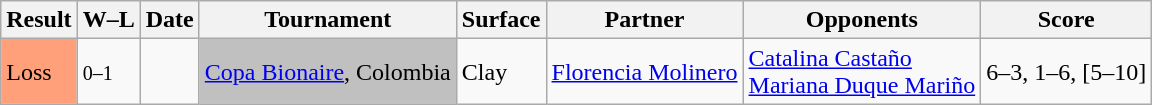<table class=wikitable>
<tr>
<th>Result</th>
<th class="unsortable">W–L</th>
<th>Date</th>
<th>Tournament</th>
<th>Surface</th>
<th>Partner</th>
<th>Opponents</th>
<th class="unsortable">Score</th>
</tr>
<tr>
<td bgcolor=#ffa07a>Loss</td>
<td><small>0–1</small></td>
<td><a href='#'></a></td>
<td bgcolor=silver><a href='#'>Copa Bionaire</a>, Colombia</td>
<td>Clay</td>
<td> <a href='#'>Florencia Molinero</a></td>
<td> <a href='#'>Catalina Castaño</a> <br>  <a href='#'>Mariana Duque Mariño</a></td>
<td>6–3, 1–6, [5–10]</td>
</tr>
</table>
